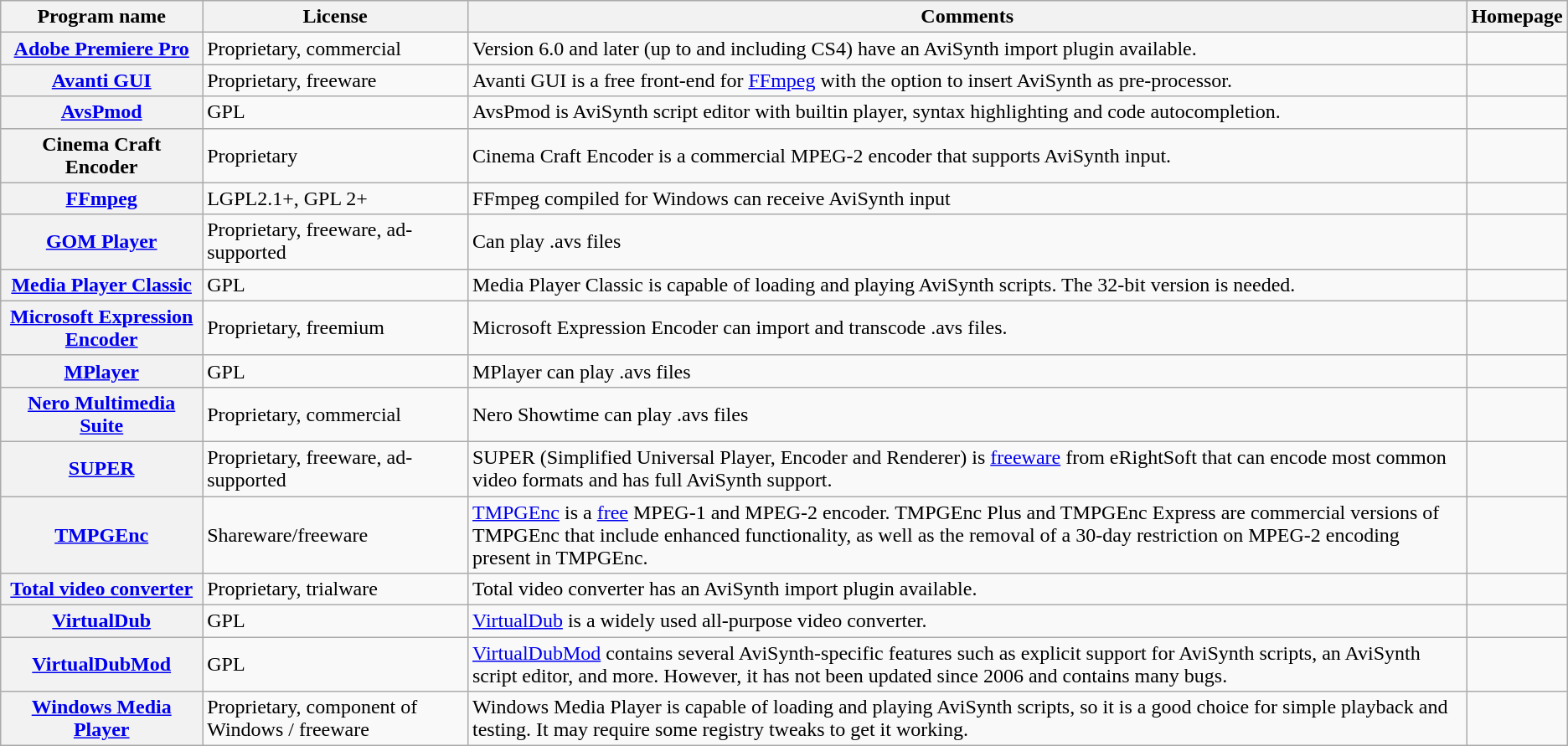<table class="wikitable sortable">
<tr>
<th>Program name</th>
<th>License</th>
<th class="unsortable">Comments</th>
<th class="unsortable">Homepage</th>
</tr>
<tr>
<th><a href='#'>Adobe Premiere Pro</a></th>
<td>Proprietary, commercial</td>
<td>Version 6.0 and later (up to and including CS4) have an AviSynth import plugin available.</td>
<td></td>
</tr>
<tr>
<th><a href='#'>Avanti GUI</a></th>
<td>Proprietary, freeware</td>
<td>Avanti GUI is a free front-end for <a href='#'>FFmpeg</a> with the option to insert AviSynth as pre-processor.</td>
<td></td>
</tr>
<tr>
<th><a href='#'>AvsPmod</a></th>
<td>GPL</td>
<td>AvsPmod is AviSynth script editor with builtin player, syntax highlighting and code autocompletion.</td>
<td></td>
</tr>
<tr>
<th>Cinema Craft Encoder</th>
<td>Proprietary</td>
<td>Cinema Craft Encoder is a commercial MPEG-2 encoder that supports AviSynth input.</td>
<td></td>
</tr>
<tr>
<th><a href='#'>FFmpeg</a></th>
<td>LGPL2.1+, GPL 2+</td>
<td>FFmpeg compiled for Windows can receive AviSynth input</td>
<td></td>
</tr>
<tr>
<th><a href='#'>GOM Player</a></th>
<td>Proprietary, freeware, ad-supported</td>
<td>Can play .avs files</td>
<td></td>
</tr>
<tr>
<th><a href='#'>Media Player Classic</a></th>
<td>GPL</td>
<td>Media Player Classic is capable of loading and playing AviSynth scripts. The 32-bit version is needed.</td>
<td></td>
</tr>
<tr>
<th><a href='#'>Microsoft Expression Encoder</a></th>
<td>Proprietary, freemium</td>
<td>Microsoft Expression Encoder can import and transcode .avs files.</td>
<td></td>
</tr>
<tr>
<th><a href='#'>MPlayer</a></th>
<td>GPL</td>
<td>MPlayer can play .avs files</td>
<td></td>
</tr>
<tr>
<th><a href='#'>Nero Multimedia Suite</a></th>
<td>Proprietary, commercial</td>
<td>Nero Showtime can play .avs files</td>
<td></td>
</tr>
<tr>
<th><a href='#'>SUPER</a></th>
<td>Proprietary, freeware, ad-supported</td>
<td>SUPER (Simplified Universal Player, Encoder and Renderer) is <a href='#'>freeware</a> from eRightSoft that can encode most common video formats and has full AviSynth support.</td>
<td></td>
</tr>
<tr>
<th><a href='#'>TMPGEnc</a></th>
<td>Shareware/freeware</td>
<td><a href='#'>TMPGEnc</a> is a <a href='#'>free</a> MPEG-1 and MPEG-2 encoder.  TMPGEnc Plus and TMPGEnc Express are commercial versions of TMPGEnc that include enhanced functionality, as well as the removal of a 30-day restriction on MPEG-2 encoding present in TMPGEnc.</td>
<td></td>
</tr>
<tr>
<th><a href='#'>Total video converter</a></th>
<td>Proprietary, trialware</td>
<td>Total video converter has an AviSynth import plugin available.</td>
<td></td>
</tr>
<tr>
<th><a href='#'>VirtualDub</a></th>
<td>GPL</td>
<td><a href='#'>VirtualDub</a> is a widely used all-purpose video converter.</td>
<td></td>
</tr>
<tr>
<th><a href='#'>VirtualDubMod</a></th>
<td>GPL</td>
<td><a href='#'>VirtualDubMod</a> contains several AviSynth-specific features such as explicit support for AviSynth scripts, an AviSynth script editor, and more. However, it has not been updated since 2006 and contains many bugs.</td>
<td></td>
</tr>
<tr>
<th><a href='#'>Windows Media Player</a></th>
<td>Proprietary, component of Windows / freeware</td>
<td>Windows Media Player is capable of loading and playing AviSynth scripts, so it is a good choice for simple playback and testing.  It may require some registry tweaks to get it working.</td>
<td></td>
</tr>
</table>
